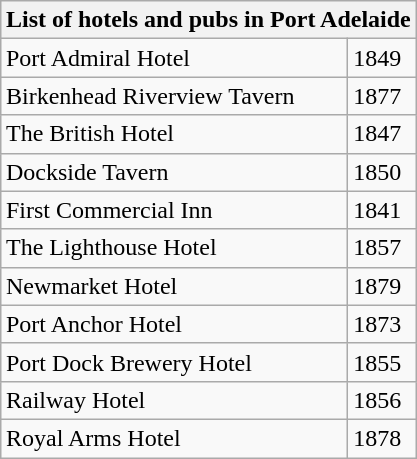<table class="wikitable" align="right">
<tr>
<th colspan="2">List of hotels and pubs in Port Adelaide</th>
</tr>
<tr>
<td>Port Admiral Hotel</td>
<td>1849</td>
</tr>
<tr>
<td>Birkenhead Riverview Tavern</td>
<td>1877</td>
</tr>
<tr>
<td>The British Hotel</td>
<td>1847</td>
</tr>
<tr>
<td>Dockside Tavern</td>
<td>1850</td>
</tr>
<tr>
<td>First Commercial Inn</td>
<td>1841</td>
</tr>
<tr>
<td>The Lighthouse Hotel</td>
<td>1857</td>
</tr>
<tr>
<td>Newmarket Hotel</td>
<td>1879</td>
</tr>
<tr>
<td>Port Anchor Hotel</td>
<td>1873</td>
</tr>
<tr>
<td>Port Dock Brewery Hotel</td>
<td>1855</td>
</tr>
<tr>
<td>Railway Hotel</td>
<td>1856</td>
</tr>
<tr>
<td>Royal Arms Hotel</td>
<td>1878</td>
</tr>
</table>
